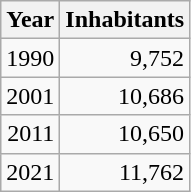<table cellspacing="0" cellpadding="0">
<tr>
<td valign="top"><br><table class="wikitable sortable zebra hintergrundfarbe5">
<tr>
<th>Year</th>
<th>Inhabitants</th>
</tr>
<tr align="right">
<td>1990</td>
<td>9,752</td>
</tr>
<tr align="right">
<td>2001</td>
<td>10,686</td>
</tr>
<tr align="right">
<td>2011</td>
<td>10,650</td>
</tr>
<tr align="right">
<td>2021</td>
<td>11,762</td>
</tr>
</table>
</td>
</tr>
</table>
